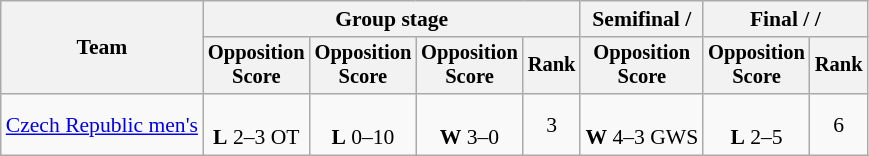<table class="wikitable" style="font-size:90%">
<tr>
<th rowspan=2>Team</th>
<th colspan=4>Group stage</th>
<th>Semifinal / </th>
<th colspan=2>Final /  / </th>
</tr>
<tr style="font-size:95%">
<th>Opposition<br>Score</th>
<th>Opposition<br>Score</th>
<th>Opposition<br>Score</th>
<th>Rank</th>
<th>Opposition<br>Score</th>
<th>Opposition<br>Score</th>
<th>Rank</th>
</tr>
<tr align=center>
<td align=left><a href='#'>Czech Republic men's</a></td>
<td><br> <strong>L</strong> 2–3 OT</td>
<td><br> <strong>L</strong> 0–10</td>
<td><br> <strong>W</strong> 3–0</td>
<td>3</td>
<td><br> <strong>W</strong> 4–3 GWS</td>
<td><br> <strong>L</strong> 2–5</td>
<td>6</td>
</tr>
</table>
